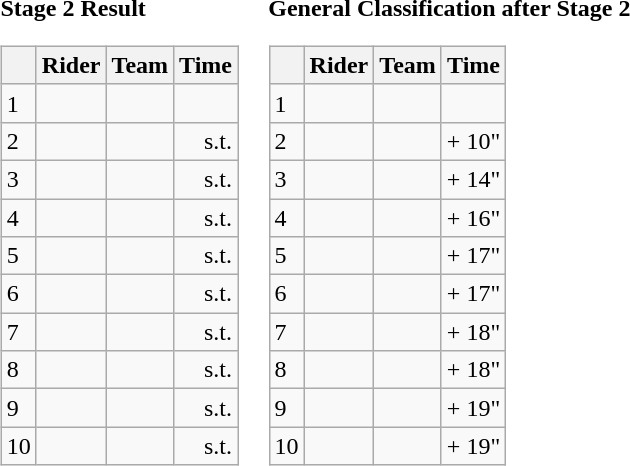<table>
<tr>
<td><strong>Stage 2 Result</strong><br><table class="wikitable">
<tr>
<th></th>
<th>Rider</th>
<th>Team</th>
<th>Time</th>
</tr>
<tr>
<td>1</td>
<td></td>
<td></td>
<td align="right"></td>
</tr>
<tr>
<td>2</td>
<td></td>
<td></td>
<td align="right">s.t.</td>
</tr>
<tr>
<td>3</td>
<td></td>
<td></td>
<td align="right">s.t.</td>
</tr>
<tr>
<td>4</td>
<td></td>
<td></td>
<td align="right">s.t.</td>
</tr>
<tr>
<td>5</td>
<td></td>
<td></td>
<td align="right">s.t.</td>
</tr>
<tr>
<td>6</td>
<td></td>
<td></td>
<td align="right">s.t.</td>
</tr>
<tr>
<td>7</td>
<td></td>
<td></td>
<td align="right">s.t.</td>
</tr>
<tr>
<td>8</td>
<td></td>
<td></td>
<td align="right">s.t.</td>
</tr>
<tr>
<td>9</td>
<td></td>
<td></td>
<td align="right">s.t.</td>
</tr>
<tr>
<td>10</td>
<td></td>
<td></td>
<td align="right">s.t.</td>
</tr>
</table>
</td>
<td><strong>General Classification after Stage 2</strong><br><table class="wikitable">
<tr>
<th></th>
<th>Rider</th>
<th>Team</th>
<th>Time</th>
</tr>
<tr>
<td>1</td>
<td></td>
<td></td>
<td align="right"></td>
</tr>
<tr>
<td>2</td>
<td></td>
<td></td>
<td align="right">+ 10"</td>
</tr>
<tr>
<td>3</td>
<td></td>
<td></td>
<td align="right">+ 14"</td>
</tr>
<tr>
<td>4</td>
<td></td>
<td></td>
<td align="right">+ 16"</td>
</tr>
<tr>
<td>5</td>
<td></td>
<td></td>
<td align="right">+ 17"</td>
</tr>
<tr>
<td>6</td>
<td></td>
<td></td>
<td align="right">+ 17"</td>
</tr>
<tr>
<td>7</td>
<td></td>
<td></td>
<td align="right">+ 18"</td>
</tr>
<tr>
<td>8</td>
<td></td>
<td></td>
<td align="right">+ 18"</td>
</tr>
<tr>
<td>9</td>
<td></td>
<td></td>
<td align="right">+ 19"</td>
</tr>
<tr>
<td>10</td>
<td></td>
<td></td>
<td align="right">+ 19"</td>
</tr>
</table>
</td>
</tr>
</table>
